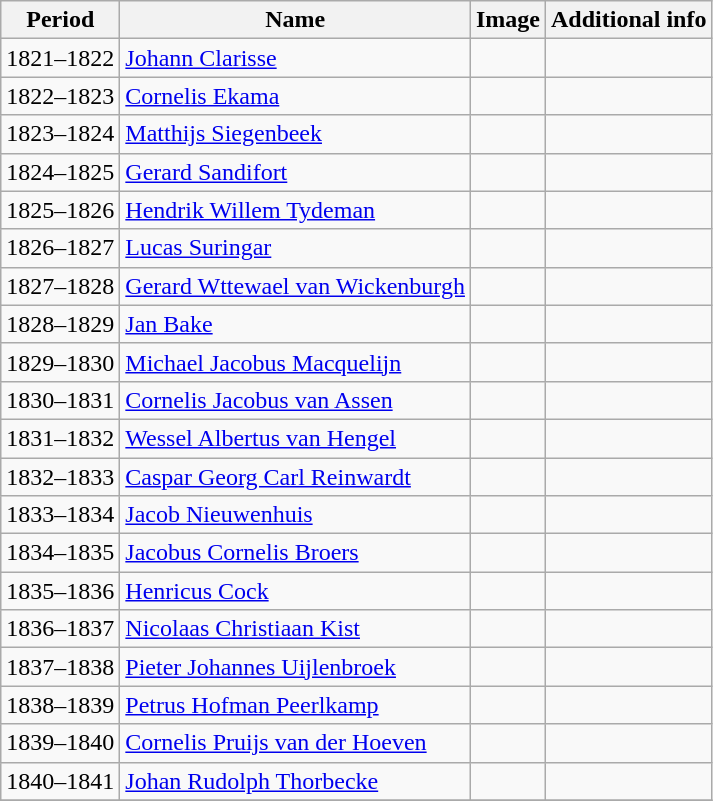<table class="wikitable">
<tr>
<th>Period</th>
<th>Name</th>
<th>Image</th>
<th>Additional info</th>
</tr>
<tr>
<td>1821–1822</td>
<td><a href='#'>Johann Clarisse</a></td>
<td></td>
<td></td>
</tr>
<tr>
<td>1822–1823</td>
<td><a href='#'>Cornelis Ekama</a></td>
<td></td>
<td></td>
</tr>
<tr>
<td>1823–1824</td>
<td><a href='#'>Matthijs Siegenbeek</a></td>
<td></td>
<td></td>
</tr>
<tr>
<td>1824–1825</td>
<td><a href='#'>Gerard Sandifort</a></td>
<td></td>
<td></td>
</tr>
<tr>
<td>1825–1826</td>
<td><a href='#'>Hendrik Willem Tydeman</a></td>
<td></td>
<td></td>
</tr>
<tr>
<td>1826–1827</td>
<td><a href='#'>Lucas Suringar</a></td>
<td></td>
<td></td>
</tr>
<tr>
<td>1827–1828</td>
<td><a href='#'>Gerard Wttewael van Wickenburgh</a></td>
<td></td>
<td></td>
</tr>
<tr>
<td>1828–1829</td>
<td><a href='#'>Jan Bake</a></td>
<td></td>
<td></td>
</tr>
<tr>
<td>1829–1830</td>
<td><a href='#'>Michael Jacobus Macquelijn</a></td>
<td></td>
<td></td>
</tr>
<tr>
<td>1830–1831</td>
<td><a href='#'>Cornelis Jacobus van Assen</a></td>
<td></td>
<td></td>
</tr>
<tr>
<td>1831–1832</td>
<td><a href='#'>Wessel Albertus van Hengel</a></td>
<td></td>
<td></td>
</tr>
<tr>
<td>1832–1833</td>
<td><a href='#'>Caspar Georg Carl Reinwardt</a></td>
<td></td>
<td></td>
</tr>
<tr>
<td>1833–1834</td>
<td><a href='#'>Jacob Nieuwenhuis</a></td>
<td></td>
<td></td>
</tr>
<tr>
<td>1834–1835</td>
<td><a href='#'>Jacobus Cornelis Broers</a></td>
<td></td>
<td></td>
</tr>
<tr>
<td>1835–1836</td>
<td><a href='#'>Henricus Cock</a></td>
<td></td>
<td></td>
</tr>
<tr>
<td>1836–1837</td>
<td><a href='#'>Nicolaas Christiaan Kist</a></td>
<td></td>
<td></td>
</tr>
<tr>
<td>1837–1838</td>
<td><a href='#'>Pieter Johannes Uijlenbroek</a></td>
<td></td>
<td></td>
</tr>
<tr>
<td>1838–1839</td>
<td><a href='#'>Petrus Hofman Peerlkamp</a></td>
<td></td>
<td></td>
</tr>
<tr>
<td>1839–1840</td>
<td><a href='#'>Cornelis Pruijs van der Hoeven</a></td>
<td></td>
<td></td>
</tr>
<tr>
<td>1840–1841</td>
<td><a href='#'>Johan Rudolph Thorbecke</a></td>
<td></td>
<td></td>
</tr>
<tr>
</tr>
</table>
